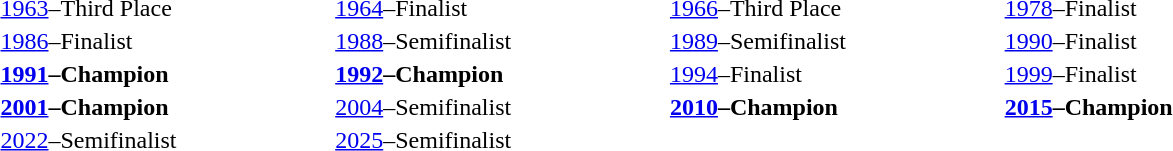<table style="width:70%">
<tr>
<td><a href='#'>1963</a>–Third Place</td>
<td><a href='#'>1964</a>–Finalist</td>
<td><a href='#'>1966</a>–Third Place</td>
<td><a href='#'>1978</a>–Finalist</td>
</tr>
<tr>
<td><a href='#'>1986</a>–Finalist</td>
<td><a href='#'>1988</a>–Semifinalist</td>
<td><a href='#'>1989</a>–Semifinalist</td>
<td><a href='#'>1990</a>–Finalist</td>
</tr>
<tr>
<td><strong><a href='#'>1991</a>–Champion</strong></td>
<td><strong><a href='#'>1992</a>–Champion</strong></td>
<td><a href='#'>1994</a>–Finalist</td>
<td><a href='#'>1999</a>–Finalist</td>
</tr>
<tr>
<td><strong><a href='#'>2001</a>–Champion</strong></td>
<td><a href='#'>2004</a>–Semifinalist</td>
<td><strong><a href='#'>2010</a>–Champion</strong></td>
<td><strong><a href='#'>2015</a>–Champion</strong></td>
</tr>
<tr>
<td><a href='#'>2022</a>–Semifinalist</td>
<td><a href='#'>2025</a>–Semifinalist</td>
</tr>
</table>
